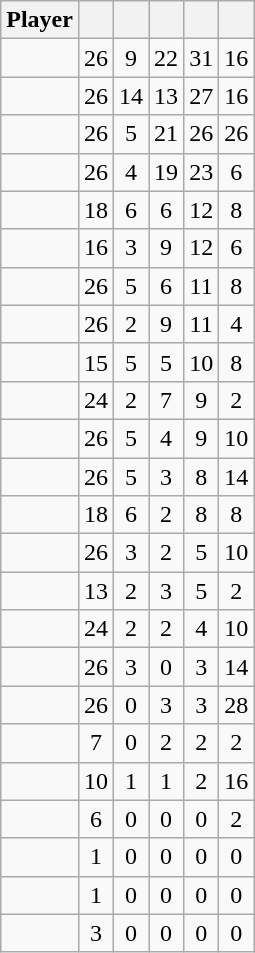<table class="wikitable sortable" style="text-align:center;">
<tr>
<th>Player</th>
<th></th>
<th></th>
<th></th>
<th></th>
<th></th>
</tr>
<tr>
<td></td>
<td>26</td>
<td>9</td>
<td>22</td>
<td>31</td>
<td>16</td>
</tr>
<tr>
<td></td>
<td>26</td>
<td>14</td>
<td>13</td>
<td>27</td>
<td>16</td>
</tr>
<tr>
<td></td>
<td>26</td>
<td>5</td>
<td>21</td>
<td>26</td>
<td>26</td>
</tr>
<tr>
<td></td>
<td>26</td>
<td>4</td>
<td>19</td>
<td>23</td>
<td>6</td>
</tr>
<tr>
<td></td>
<td>18</td>
<td>6</td>
<td>6</td>
<td>12</td>
<td>8</td>
</tr>
<tr>
<td></td>
<td>16</td>
<td>3</td>
<td>9</td>
<td>12</td>
<td>6</td>
</tr>
<tr>
<td></td>
<td>26</td>
<td>5</td>
<td>6</td>
<td>11</td>
<td>8</td>
</tr>
<tr>
<td></td>
<td>26</td>
<td>2</td>
<td>9</td>
<td>11</td>
<td>4</td>
</tr>
<tr>
<td></td>
<td>15</td>
<td>5</td>
<td>5</td>
<td>10</td>
<td>8</td>
</tr>
<tr>
<td></td>
<td>24</td>
<td>2</td>
<td>7</td>
<td>9</td>
<td>2</td>
</tr>
<tr>
<td></td>
<td>26</td>
<td>5</td>
<td>4</td>
<td>9</td>
<td>10</td>
</tr>
<tr>
<td></td>
<td>26</td>
<td>5</td>
<td>3</td>
<td>8</td>
<td>14</td>
</tr>
<tr>
<td></td>
<td>18</td>
<td>6</td>
<td>2</td>
<td>8</td>
<td>8</td>
</tr>
<tr>
<td></td>
<td>26</td>
<td>3</td>
<td>2</td>
<td>5</td>
<td>10</td>
</tr>
<tr>
<td></td>
<td>13</td>
<td>2</td>
<td>3</td>
<td>5</td>
<td>2</td>
</tr>
<tr>
<td></td>
<td>24</td>
<td>2</td>
<td>2</td>
<td>4</td>
<td>10</td>
</tr>
<tr>
<td></td>
<td>26</td>
<td>3</td>
<td>0</td>
<td>3</td>
<td>14</td>
</tr>
<tr>
<td></td>
<td>26</td>
<td>0</td>
<td>3</td>
<td>3</td>
<td>28</td>
</tr>
<tr>
<td></td>
<td>7</td>
<td>0</td>
<td>2</td>
<td>2</td>
<td>2</td>
</tr>
<tr>
<td></td>
<td>10</td>
<td>1</td>
<td>1</td>
<td>2</td>
<td>16</td>
</tr>
<tr>
<td></td>
<td>6</td>
<td>0</td>
<td>0</td>
<td>0</td>
<td>2</td>
</tr>
<tr>
<td></td>
<td>1</td>
<td>0</td>
<td>0</td>
<td>0</td>
<td>0</td>
</tr>
<tr>
<td></td>
<td>1</td>
<td>0</td>
<td>0</td>
<td>0</td>
<td>0</td>
</tr>
<tr>
<td></td>
<td>3</td>
<td>0</td>
<td>0</td>
<td>0</td>
<td>0</td>
</tr>
</table>
